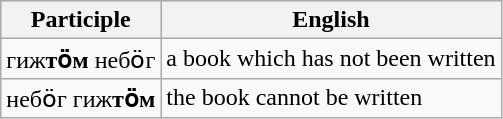<table class="wikitable">
<tr style="background:#dfdfdf;" |>
<th>Participle</th>
<th>English</th>
</tr>
<tr>
<td>гиж<strong>тӧм</strong> небӧг</td>
<td>a book which has not  been written</td>
</tr>
<tr>
<td>небӧг гиж<strong>тӧм</strong></td>
<td>the book cannot be written</td>
</tr>
</table>
